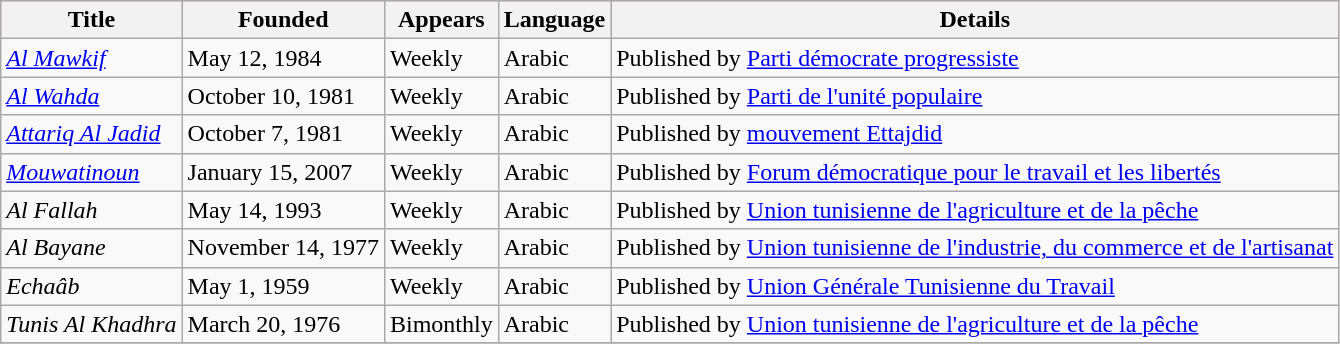<table class="wikitable center">
<tr align="center" bgcolor="#ffbbbb">
<th>Title</th>
<th>Founded</th>
<th>Appears</th>
<th>Language</th>
<th>Details</th>
</tr>
<tr>
<td><em><a href='#'>Al Mawkif</a></em></td>
<td>May 12, 1984</td>
<td>Weekly</td>
<td>Arabic</td>
<td>Published by <a href='#'>Parti démocrate progressiste</a></td>
</tr>
<tr>
<td><em><a href='#'>Al Wahda</a></em></td>
<td>October 10, 1981</td>
<td>Weekly</td>
<td>Arabic</td>
<td>Published by <a href='#'>Parti de l'unité populaire</a></td>
</tr>
<tr>
<td><em><a href='#'>Attariq Al Jadid</a></em></td>
<td>October 7, 1981</td>
<td>Weekly</td>
<td>Arabic</td>
<td>Published by <a href='#'>mouvement Ettajdid</a></td>
</tr>
<tr>
<td><em><a href='#'>Mouwatinoun</a></em></td>
<td>January 15, 2007</td>
<td>Weekly</td>
<td>Arabic</td>
<td>Published by <a href='#'>Forum démocratique pour le travail et les libertés</a></td>
</tr>
<tr>
<td><em>Al Fallah</em></td>
<td>May 14, 1993</td>
<td>Weekly</td>
<td>Arabic</td>
<td>Published by <a href='#'>Union tunisienne de l'agriculture et de la pêche</a></td>
</tr>
<tr>
<td><em>Al Bayane</em></td>
<td>November 14, 1977</td>
<td>Weekly</td>
<td>Arabic</td>
<td>Published by <a href='#'>Union tunisienne de l'industrie, du commerce et de l'artisanat</a></td>
</tr>
<tr>
<td><em>Echaâb</em></td>
<td>May 1, 1959</td>
<td>Weekly</td>
<td>Arabic</td>
<td>Published by <a href='#'>Union Générale Tunisienne du Travail</a></td>
</tr>
<tr>
<td><em>Tunis Al Khadhra</em></td>
<td>March 20, 1976</td>
<td>Bimonthly</td>
<td>Arabic</td>
<td>Published by <a href='#'>Union tunisienne de l'agriculture et de la pêche</a></td>
</tr>
<tr>
</tr>
</table>
